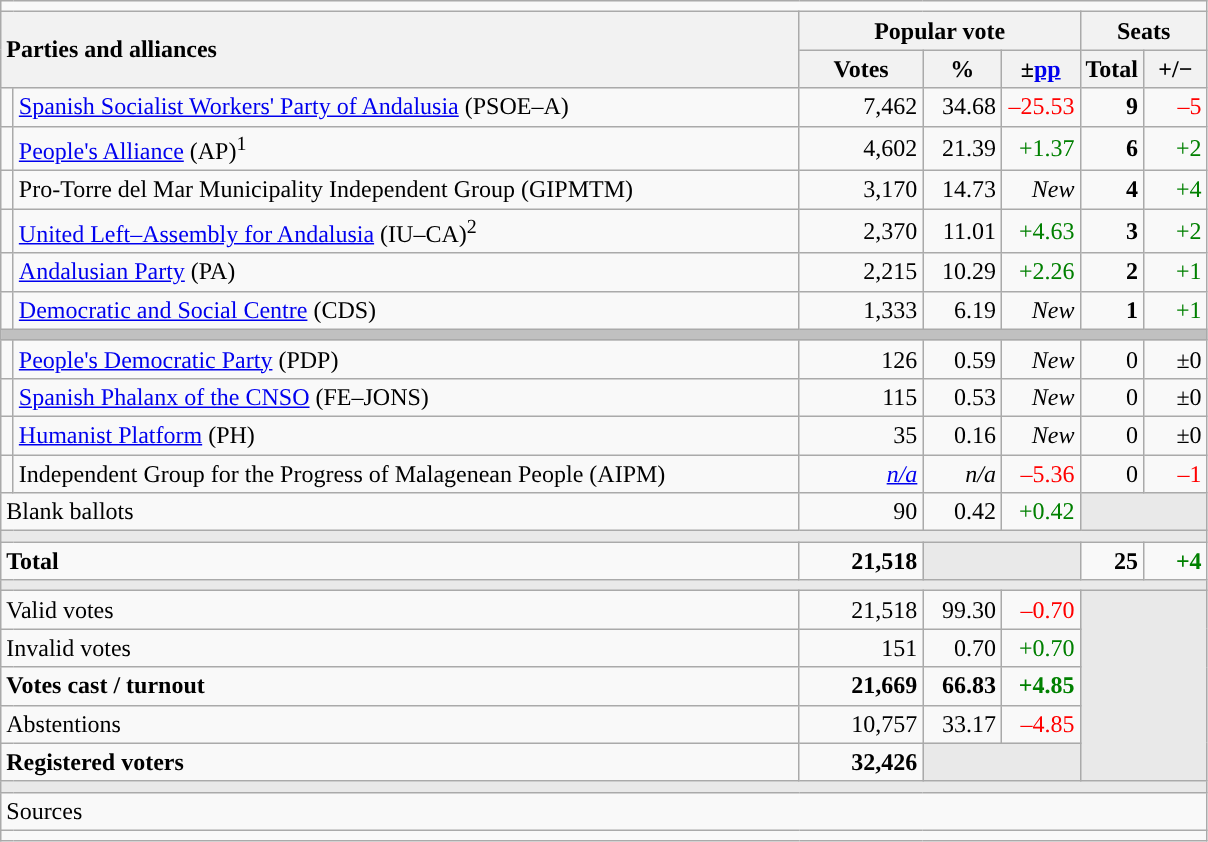<table class="wikitable" style="text-align:right;">
<tr>
<td colspan="7"></td>
</tr>
<tr>
<th style="text-align:left;" rowspan="2" colspan="2" width="525">Parties and alliances</th>
<th colspan="3">Popular vote</th>
<th colspan="2">Seats</th>
</tr>
<tr>
<th width="75">Votes</th>
<th width="45">%</th>
<th width="45">±<a href='#'>pp</a></th>
<th width="35">Total</th>
<th width="35">+/−</th>
</tr>
<tr>
<td width="1" style="color:inherit;background:"></td>
<td align="left"><a href='#'>Spanish Socialist Workers' Party of Andalusia</a> (PSOE–A)</td>
<td>7,462</td>
<td>34.68</td>
<td style="color:red;">–25.53</td>
<td><strong>9</strong></td>
<td style="color:red;">–5</td>
</tr>
<tr>
<td style="color:inherit;background:"></td>
<td align="left"><a href='#'>People's Alliance</a> (AP)<sup>1</sup></td>
<td>4,602</td>
<td>21.39</td>
<td style="color:green;">+1.37</td>
<td><strong>6</strong></td>
<td style="color:green;">+2</td>
</tr>
<tr>
<td style="color:inherit;background:"></td>
<td align="left">Pro-Torre del Mar Municipality Independent Group (GIPMTM)</td>
<td>3,170</td>
<td>14.73</td>
<td><em>New</em></td>
<td><strong>4</strong></td>
<td style="color:green;">+4</td>
</tr>
<tr>
<td style="color:inherit;background:"></td>
<td align="left"><a href='#'>United Left–Assembly for Andalusia</a> (IU–CA)<sup>2</sup></td>
<td>2,370</td>
<td>11.01</td>
<td style="color:green;">+4.63</td>
<td><strong>3</strong></td>
<td style="color:green;">+2</td>
</tr>
<tr>
<td style="color:inherit;background:"></td>
<td align="left"><a href='#'>Andalusian Party</a> (PA)</td>
<td>2,215</td>
<td>10.29</td>
<td style="color:green;">+2.26</td>
<td><strong>2</strong></td>
<td style="color:green;">+1</td>
</tr>
<tr>
<td style="color:inherit;background:"></td>
<td align="left"><a href='#'>Democratic and Social Centre</a> (CDS)</td>
<td>1,333</td>
<td>6.19</td>
<td><em>New</em></td>
<td><strong>1</strong></td>
<td style="color:green;">+1</td>
</tr>
<tr>
<td colspan="7" bgcolor="#C0C0C0"></td>
</tr>
<tr>
<td style="color:inherit;background:"></td>
<td align="left"><a href='#'>People's Democratic Party</a> (PDP)</td>
<td>126</td>
<td>0.59</td>
<td><em>New</em></td>
<td>0</td>
<td>±0</td>
</tr>
<tr>
<td style="color:inherit;background:"></td>
<td align="left"><a href='#'>Spanish Phalanx of the CNSO</a> (FE–JONS)</td>
<td>115</td>
<td>0.53</td>
<td><em>New</em></td>
<td>0</td>
<td>±0</td>
</tr>
<tr>
<td style="color:inherit;background:"></td>
<td align="left"><a href='#'>Humanist Platform</a> (PH)</td>
<td>35</td>
<td>0.16</td>
<td><em>New</em></td>
<td>0</td>
<td>±0</td>
</tr>
<tr>
<td style="color:inherit;background:"></td>
<td align="left">Independent Group for the Progress of Malagenean People (AIPM)</td>
<td><em><a href='#'>n/a</a></em></td>
<td><em>n/a</em></td>
<td style="color:red;">–5.36</td>
<td>0</td>
<td style="color:red;">–1</td>
</tr>
<tr>
<td align="left" colspan="2">Blank ballots</td>
<td>90</td>
<td>0.42</td>
<td style="color:green;">+0.42</td>
<td bgcolor="#E9E9E9" colspan="2"></td>
</tr>
<tr>
<td colspan="7" bgcolor="#E9E9E9"></td>
</tr>
<tr style="font-weight:bold;">
<td align="left" colspan="2">Total</td>
<td>21,518</td>
<td bgcolor="#E9E9E9" colspan="2"></td>
<td>25</td>
<td style="color:green;">+4</td>
</tr>
<tr>
<td colspan="7" bgcolor="#E9E9E9"></td>
</tr>
<tr>
<td align="left" colspan="2">Valid votes</td>
<td>21,518</td>
<td>99.30</td>
<td style="color:red;">–0.70</td>
<td bgcolor="#E9E9E9" colspan="2" rowspan="5"></td>
</tr>
<tr>
<td align="left" colspan="2">Invalid votes</td>
<td>151</td>
<td>0.70</td>
<td style="color:green;">+0.70</td>
</tr>
<tr style="font-weight:bold;">
<td align="left" colspan="2">Votes cast / turnout</td>
<td>21,669</td>
<td>66.83</td>
<td style="color:green;">+4.85</td>
</tr>
<tr>
<td align="left" colspan="2">Abstentions</td>
<td>10,757</td>
<td>33.17</td>
<td style="color:red;">–4.85</td>
</tr>
<tr style="font-weight:bold;">
<td align="left" colspan="2">Registered voters</td>
<td>32,426</td>
<td bgcolor="#E9E9E9" colspan="2"></td>
</tr>
<tr>
<td colspan="7" bgcolor="#E9E9E9"></td>
</tr>
<tr>
<td align="left" colspan="7">Sources</td>
</tr>
<tr>
<td colspan="7" style="text-align:left; max-width:790px;"></td>
</tr>
</table>
